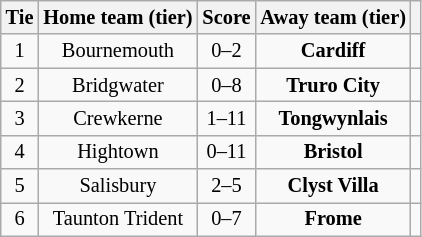<table class="wikitable" style="text-align:center; font-size:85%">
<tr>
<th>Tie</th>
<th>Home team (tier)</th>
<th>Score</th>
<th>Away team (tier)</th>
<th></th>
</tr>
<tr>
<td align="center">1</td>
<td>Bournemouth</td>
<td align="center">0–2</td>
<td><strong>Cardiff</strong></td>
<td></td>
</tr>
<tr>
<td align="center">2</td>
<td>Bridgwater</td>
<td align="center">0–8</td>
<td><strong>Truro City</strong></td>
<td></td>
</tr>
<tr>
<td align="center">3</td>
<td>Crewkerne</td>
<td align="center">1–11</td>
<td><strong>Tongwynlais</strong></td>
<td></td>
</tr>
<tr>
<td align="center">4</td>
<td>Hightown</td>
<td align="center">0–11</td>
<td><strong>Bristol</strong></td>
<td></td>
</tr>
<tr>
<td align="center">5</td>
<td>Salisbury</td>
<td align="center">2–5</td>
<td><strong>Clyst Villa</strong></td>
<td></td>
</tr>
<tr>
<td align="center">6</td>
<td>Taunton Trident</td>
<td align="center">0–7</td>
<td><strong>Frome</strong></td>
<td></td>
</tr>
</table>
